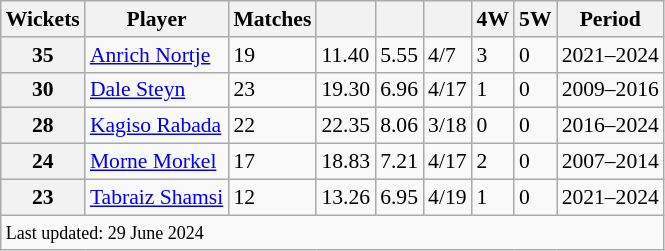<table class="wikitable" style="font-size: 90%">
<tr>
<th>Wickets</th>
<th>Player</th>
<th>Matches</th>
<th></th>
<th></th>
<th></th>
<th>4W</th>
<th>5W</th>
<th>Period</th>
</tr>
<tr>
<th>35</th>
<td><a href='#'>Anrich Nortje</a></td>
<td>19</td>
<td>11.40</td>
<td>5.55</td>
<td>4/7</td>
<td>3</td>
<td>0</td>
<td>2021–2024</td>
</tr>
<tr>
<th>30</th>
<td><a href='#'>Dale Steyn</a></td>
<td>23</td>
<td>19.30</td>
<td>6.96</td>
<td>4/17</td>
<td>1</td>
<td>0</td>
<td>2009–2016</td>
</tr>
<tr>
<th>28</th>
<td><a href='#'>Kagiso Rabada</a></td>
<td>22</td>
<td>22.35</td>
<td>8.06</td>
<td>3/18</td>
<td>0</td>
<td>0</td>
<td>2016–2024</td>
</tr>
<tr>
<th>24</th>
<td><a href='#'>Morne Morkel</a></td>
<td>17</td>
<td>18.83</td>
<td>7.21</td>
<td>4/17</td>
<td>2</td>
<td>0</td>
<td>2007–2014</td>
</tr>
<tr>
<th>23</th>
<td><a href='#'>Tabraiz Shamsi</a></td>
<td>12</td>
<td>13.26</td>
<td>6.95</td>
<td>4/19</td>
<td>1</td>
<td>0</td>
<td>2021–2024</td>
</tr>
<tr>
<td colspan="9"><small>Last updated: 29 June 2024</small></td>
</tr>
</table>
